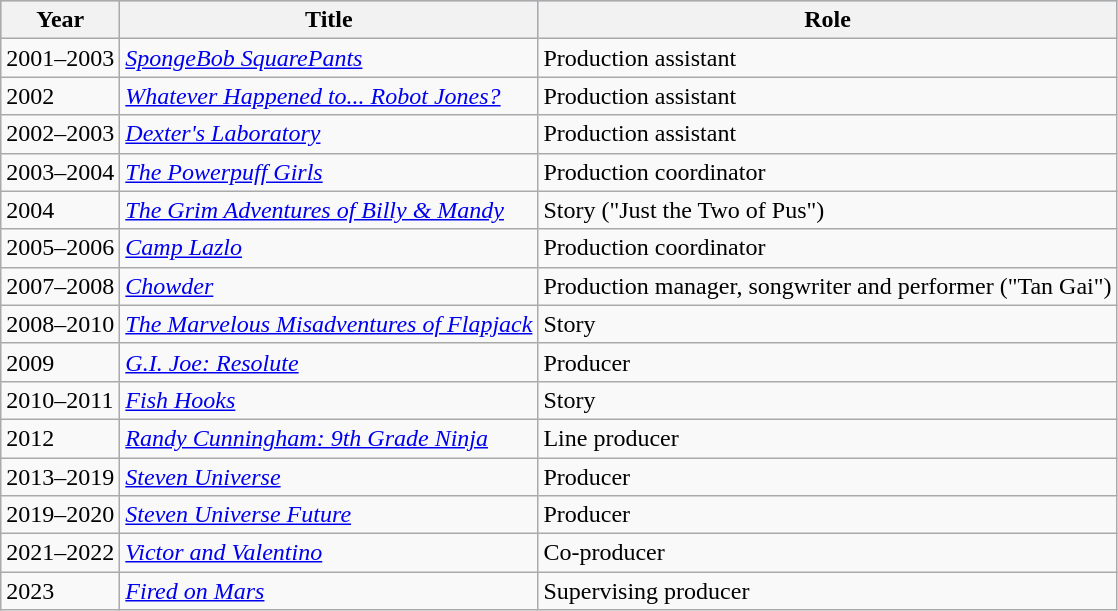<table class="wikitable">
<tr style="background:#b0c4de; text-align:center;">
<th>Year</th>
<th>Title</th>
<th>Role</th>
</tr>
<tr>
<td>2001–2003</td>
<td><em><a href='#'>SpongeBob SquarePants</a></em></td>
<td>Production assistant</td>
</tr>
<tr>
<td>2002</td>
<td><em><a href='#'>Whatever Happened to... Robot Jones?</a></em></td>
<td>Production assistant</td>
</tr>
<tr>
<td>2002–2003</td>
<td><em><a href='#'>Dexter's Laboratory</a></em></td>
<td>Production assistant</td>
</tr>
<tr>
<td>2003–2004</td>
<td><em><a href='#'>The Powerpuff Girls</a></em></td>
<td>Production coordinator</td>
</tr>
<tr>
<td>2004</td>
<td><em><a href='#'>The Grim Adventures of Billy & Mandy</a></em></td>
<td>Story ("Just the Two of Pus")</td>
</tr>
<tr>
<td>2005–2006</td>
<td><em><a href='#'>Camp Lazlo</a></em></td>
<td>Production coordinator</td>
</tr>
<tr>
<td>2007–2008</td>
<td><em><a href='#'>Chowder</a></em></td>
<td>Production manager, songwriter and performer ("Tan Gai")</td>
</tr>
<tr>
<td>2008–2010</td>
<td><em><a href='#'>The Marvelous Misadventures of Flapjack</a></em></td>
<td>Story</td>
</tr>
<tr>
<td>2009</td>
<td><em><a href='#'>G.I. Joe: Resolute</a></em></td>
<td>Producer</td>
</tr>
<tr>
<td>2010–2011</td>
<td><em><a href='#'>Fish Hooks</a></em></td>
<td>Story</td>
</tr>
<tr>
<td>2012</td>
<td><em><a href='#'>Randy Cunningham: 9th Grade Ninja</a></em></td>
<td>Line producer</td>
</tr>
<tr>
<td>2013–2019</td>
<td><em><a href='#'>Steven Universe</a></em></td>
<td>Producer</td>
</tr>
<tr>
<td>2019–2020</td>
<td><em><a href='#'>Steven Universe Future</a></em></td>
<td>Producer</td>
</tr>
<tr>
<td>2021–2022</td>
<td><em><a href='#'>Victor and Valentino</a></em></td>
<td>Co-producer</td>
</tr>
<tr>
<td>2023</td>
<td><em><a href='#'>Fired on Mars</a></em></td>
<td>Supervising producer</td>
</tr>
</table>
